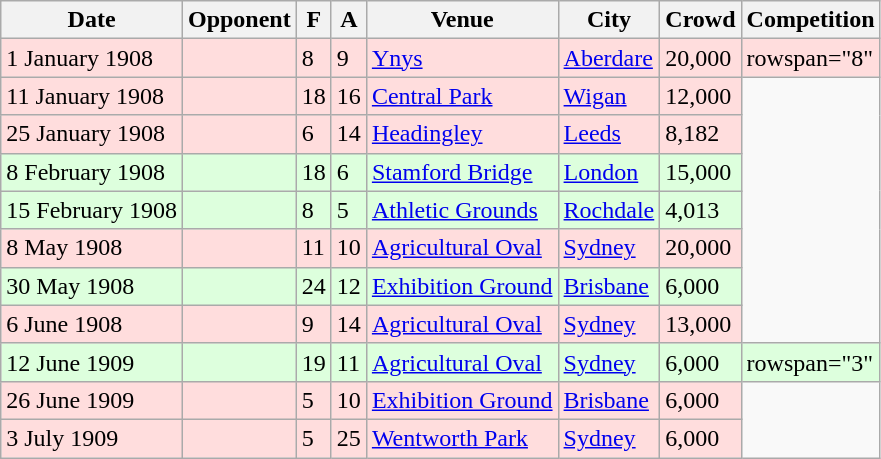<table class="wikitable sortable">
<tr>
<th>Date</th>
<th>Opponent</th>
<th>F</th>
<th>A</th>
<th>Venue</th>
<th>City</th>
<th>Crowd</th>
<th>Competition</th>
</tr>
<tr style="background:#ffdddd;">
<td>1 January 1908</td>
<td></td>
<td>8</td>
<td>9</td>
<td><a href='#'>Ynys</a></td>
<td><a href='#'>Aberdare</a></td>
<td>20,000</td>
<td>rowspan="8" </td>
</tr>
<tr style="background:#ffdddd;">
<td>11 January 1908</td>
<td></td>
<td>18</td>
<td>16</td>
<td><a href='#'>Central Park</a></td>
<td><a href='#'>Wigan</a></td>
<td>12,000</td>
</tr>
<tr style="background:#ffdddd;">
<td>25 January 1908</td>
<td></td>
<td>6</td>
<td>14</td>
<td><a href='#'>Headingley</a></td>
<td><a href='#'>Leeds</a></td>
<td>8,182</td>
</tr>
<tr style="background:#ddffdd;">
<td>8 February 1908</td>
<td></td>
<td>18</td>
<td>6</td>
<td><a href='#'>Stamford Bridge</a></td>
<td><a href='#'>London</a></td>
<td>15,000</td>
</tr>
<tr style="background:#ddffdd;">
<td>15 February 1908</td>
<td></td>
<td>8</td>
<td>5</td>
<td><a href='#'>Athletic Grounds</a></td>
<td><a href='#'>Rochdale</a></td>
<td>4,013</td>
</tr>
<tr style="background:#ffdddd;">
<td>8 May 1908</td>
<td></td>
<td>11</td>
<td>10</td>
<td><a href='#'>Agricultural Oval</a></td>
<td><a href='#'>Sydney</a></td>
<td>20,000</td>
</tr>
<tr style="background:#ddffdd;">
<td>30 May 1908</td>
<td></td>
<td>24</td>
<td>12</td>
<td><a href='#'>Exhibition Ground</a></td>
<td><a href='#'>Brisbane</a></td>
<td>6,000</td>
</tr>
<tr style="background:#ffdddd;">
<td>6 June 1908</td>
<td></td>
<td>9</td>
<td>14</td>
<td><a href='#'>Agricultural Oval</a></td>
<td><a href='#'>Sydney</a></td>
<td>13,000</td>
</tr>
<tr style="background:#ddffdd;">
<td>12 June 1909</td>
<td></td>
<td>19</td>
<td>11</td>
<td><a href='#'>Agricultural Oval</a></td>
<td><a href='#'>Sydney</a></td>
<td>6,000</td>
<td>rowspan="3" </td>
</tr>
<tr style="background:#ffdddd;">
<td>26 June 1909</td>
<td></td>
<td>5</td>
<td>10</td>
<td><a href='#'>Exhibition Ground</a></td>
<td><a href='#'>Brisbane</a></td>
<td>6,000</td>
</tr>
<tr style="background:#ffdddd;">
<td>3 July 1909</td>
<td></td>
<td>5</td>
<td>25</td>
<td><a href='#'>Wentworth Park</a></td>
<td><a href='#'>Sydney</a></td>
<td>6,000</td>
</tr>
</table>
